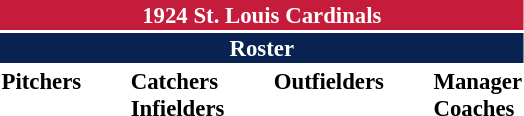<table class="toccolours" style="font-size: 95%;">
<tr>
<th colspan="10" style="background-color: #c41c3a; color: white; text-align: center;">1924 St. Louis Cardinals</th>
</tr>
<tr>
<td colspan="10" style="background-color: #0a2252; color: white; text-align: center;"><strong>Roster</strong></td>
</tr>
<tr>
<td valign="top"><strong>Pitchers</strong><br>















</td>
<td width="25px"></td>
<td valign="top"><strong>Catchers</strong><br>




<strong>Infielders</strong>







</td>
<td width="25px"></td>
<td valign="top"><strong>Outfielders</strong><br>









</td>
<td width="25px"></td>
<td valign="top"><strong>Manager</strong><br>
<strong>Coaches</strong>


</td>
</tr>
</table>
